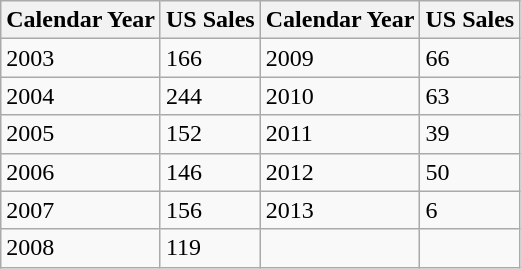<table class="wikitable">
<tr>
<th>Calendar Year</th>
<th>US Sales</th>
<th>Calendar Year</th>
<th>US Sales</th>
</tr>
<tr>
<td>2003</td>
<td>166</td>
<td>2009</td>
<td>66</td>
</tr>
<tr>
<td>2004</td>
<td>244</td>
<td>2010</td>
<td>63</td>
</tr>
<tr>
<td>2005</td>
<td>152</td>
<td>2011</td>
<td>39</td>
</tr>
<tr>
<td>2006</td>
<td>146</td>
<td>2012</td>
<td>50</td>
</tr>
<tr>
<td>2007</td>
<td>156</td>
<td>2013</td>
<td>6</td>
</tr>
<tr>
<td>2008</td>
<td>119</td>
<td></td>
<td></td>
</tr>
</table>
